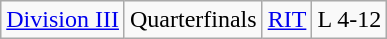<table class="wikitable">
<tr>
<td rowspan="1"><a href='#'>Division III</a></td>
<td>Quarterfinals</td>
<td><a href='#'>RIT</a></td>
<td>L 4-12</td>
</tr>
</table>
